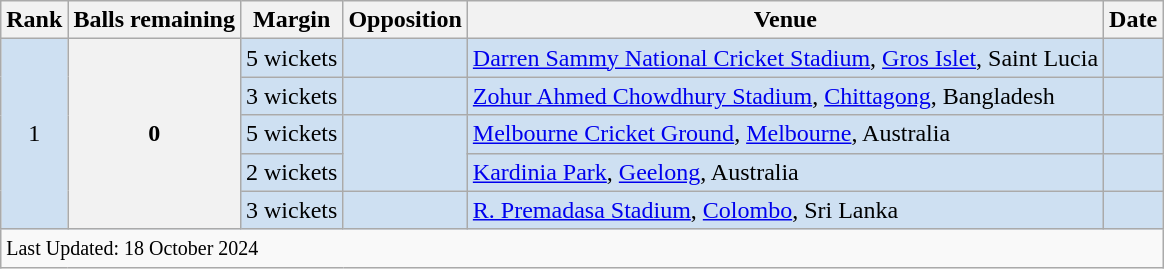<table class="wikitable plainrowheaders sortable">
<tr>
<th scope=col>Rank</th>
<th scope=col>Balls remaining</th>
<th scope=col>Margin</th>
<th scope=col>Opposition</th>
<th scope=col>Venue</th>
<th scope=col>Date</th>
</tr>
<tr bgcolor=#cee0f2>
<td align=center rowspan=5>1</td>
<th scope=row style=text-align:center rowspan=5>0</th>
<td scope=row style=text-align:center;>5 wickets</td>
<td></td>
<td><a href='#'>Darren Sammy National Cricket Stadium</a>, <a href='#'>Gros Islet</a>, Saint Lucia</td>
<td> </td>
</tr>
<tr bgcolor=#cee0f2>
<td scope=row style=text-align:center;>3 wickets</td>
<td></td>
<td><a href='#'>Zohur Ahmed Chowdhury Stadium</a>, <a href='#'>Chittagong</a>, Bangladesh</td>
<td></td>
</tr>
<tr bgcolor=#cee0f2>
<td scope=row style=text-align:center;>5 wickets</td>
<td rowspan=2></td>
<td><a href='#'>Melbourne Cricket Ground</a>, <a href='#'>Melbourne</a>, Australia</td>
<td></td>
</tr>
<tr bgcolor=#cee0f2>
<td scope=row style=text-align:center;>2 wickets</td>
<td><a href='#'>Kardinia Park</a>, <a href='#'>Geelong</a>, Australia</td>
<td></td>
</tr>
<tr bgcolor=#cee0f2>
<td scope=row style=text-align:center;>3 wickets</td>
<td></td>
<td><a href='#'>R. Premadasa Stadium</a>, <a href='#'>Colombo</a>, Sri Lanka</td>
<td></td>
</tr>
<tr>
<td colspan="6"><small>Last Updated: 18 October 2024</small></td>
</tr>
</table>
